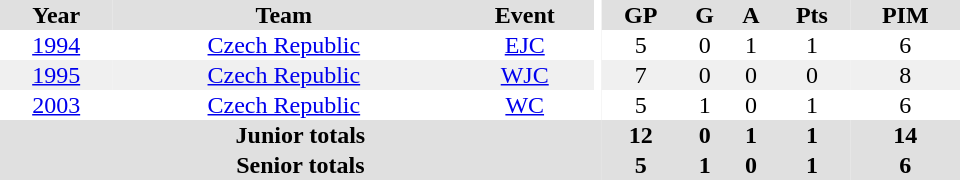<table border="0" cellpadding="1" cellspacing="0" ID="Table3" style="text-align:center; width:40em">
<tr bgcolor="#e0e0e0">
<th>Year</th>
<th>Team</th>
<th>Event</th>
<th rowspan="102" bgcolor="#ffffff"></th>
<th>GP</th>
<th>G</th>
<th>A</th>
<th>Pts</th>
<th>PIM</th>
</tr>
<tr>
<td><a href='#'>1994</a></td>
<td><a href='#'>Czech Republic</a></td>
<td><a href='#'>EJC</a></td>
<td>5</td>
<td>0</td>
<td>1</td>
<td>1</td>
<td>6</td>
</tr>
<tr bgcolor="#f0f0f0">
<td><a href='#'>1995</a></td>
<td><a href='#'>Czech Republic</a></td>
<td><a href='#'>WJC</a></td>
<td>7</td>
<td>0</td>
<td>0</td>
<td>0</td>
<td>8</td>
</tr>
<tr>
<td><a href='#'>2003</a></td>
<td><a href='#'>Czech Republic</a></td>
<td><a href='#'>WC</a></td>
<td>5</td>
<td>1</td>
<td>0</td>
<td>1</td>
<td>6</td>
</tr>
<tr bgcolor="#e0e0e0">
<th colspan="4">Junior totals</th>
<th>12</th>
<th>0</th>
<th>1</th>
<th>1</th>
<th>14</th>
</tr>
<tr bgcolor="#e0e0e0">
<th colspan="4">Senior totals</th>
<th>5</th>
<th>1</th>
<th>0</th>
<th>1</th>
<th>6</th>
</tr>
</table>
